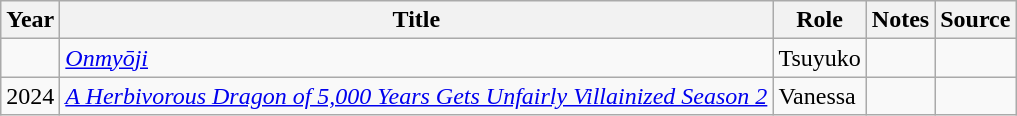<table class="wikitable sortable plainrowheaders">
<tr>
<th>Year</th>
<th>Title</th>
<th>Role</th>
<th class="unsortable">Notes</th>
<th class="unsortable">Source</th>
</tr>
<tr>
<td></td>
<td><em><a href='#'>Onmyōji</a></em></td>
<td>Tsuyuko</td>
<td></td>
<td></td>
</tr>
<tr>
<td>2024</td>
<td><em><a href='#'>A Herbivorous Dragon of 5,000 Years Gets Unfairly Villainized Season 2</a></em></td>
<td>Vanessa</td>
<td></td>
<td></td>
</tr>
</table>
